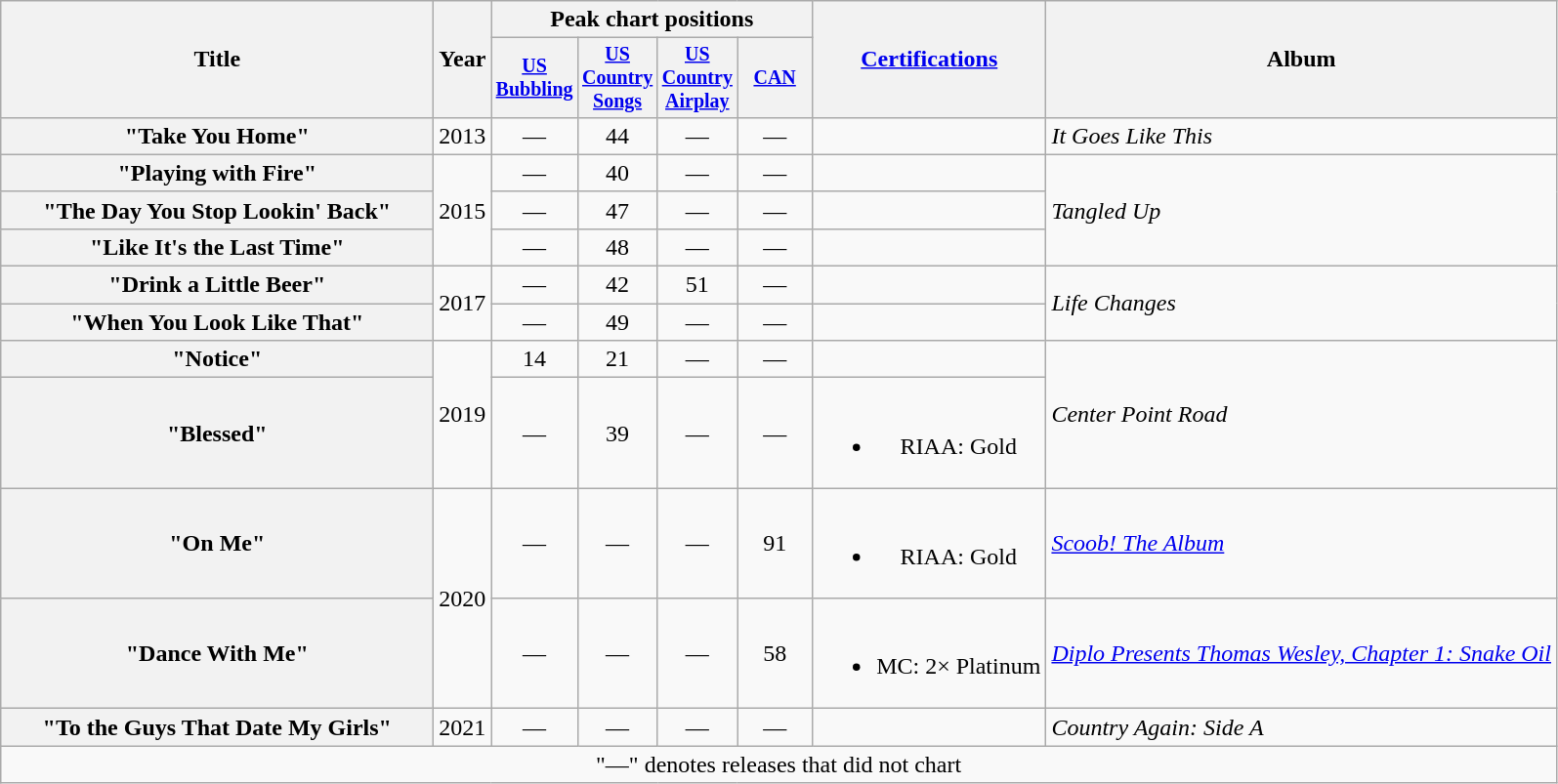<table class="wikitable plainrowheaders" style="text-align:center;">
<tr>
<th rowspan="2" scope="col" style="width:18em;">Title</th>
<th rowspan="2" scope="col">Year</th>
<th scope="col" colspan="4">Peak chart positions</th>
<th rowspan="2"><a href='#'>Certifications</a></th>
<th rowspan="2" scope="col">Album</th>
</tr>
<tr style="font-size:smaller;">
<th scope="col" style="width:45px;"><a href='#'>US Bubbling</a><br></th>
<th scope="col" style="width:45px;"><a href='#'>US Country Songs</a><br></th>
<th scope="col" style="width:45px;"><a href='#'>US Country Airplay</a><br></th>
<th scope="col" style="width:45px;"><a href='#'>CAN</a><br></th>
</tr>
<tr>
<th scope="row">"Take You Home"</th>
<td>2013</td>
<td>—</td>
<td>44</td>
<td>—</td>
<td>—</td>
<td></td>
<td style="text-align:left;"><em>It Goes Like This</em></td>
</tr>
<tr>
<th scope="row">"Playing with Fire" </th>
<td rowspan="3">2015</td>
<td>—</td>
<td>40</td>
<td>—</td>
<td>—</td>
<td></td>
<td rowspan="3" style="text-align:left;"><em>Tangled Up</em></td>
</tr>
<tr>
<th scope="row">"The Day You Stop Lookin' Back"</th>
<td>—</td>
<td>47</td>
<td>—</td>
<td>—</td>
<td></td>
</tr>
<tr>
<th scope="row">"Like It's the Last Time"</th>
<td>—</td>
<td>48</td>
<td>—</td>
<td>—</td>
<td></td>
</tr>
<tr>
<th scope="row">"Drink a Little Beer"<br></th>
<td rowspan="2">2017</td>
<td>—</td>
<td>42</td>
<td>51</td>
<td>—</td>
<td></td>
<td rowspan="2" style="text-align:left;"><em>Life Changes</em></td>
</tr>
<tr>
<th scope="row">"When You Look Like That"</th>
<td>—</td>
<td>49</td>
<td>—</td>
<td>—</td>
<td></td>
</tr>
<tr>
<th scope="row">"Notice"</th>
<td rowspan="2">2019</td>
<td>14</td>
<td>21</td>
<td>—</td>
<td>—</td>
<td></td>
<td rowspan="2" style="text-align:left;"><em>Center Point Road</em></td>
</tr>
<tr>
<th scope="row">"Blessed"</th>
<td>—</td>
<td>39</td>
<td>—</td>
<td>—</td>
<td><br><ul><li>RIAA: Gold</li></ul></td>
</tr>
<tr>
<th scope="row">"On Me" </th>
<td rowspan="2">2020</td>
<td>—</td>
<td>—</td>
<td>—</td>
<td>91</td>
<td><br><ul><li>RIAA: Gold</li></ul></td>
<td style="text-align:left;"><em><a href='#'>Scoob! The Album</a></em></td>
</tr>
<tr>
<th scope="row">"Dance With Me"<br></th>
<td>—</td>
<td>—</td>
<td>—</td>
<td>58</td>
<td><br><ul><li>MC: 2× Platinum</li></ul></td>
<td><em><a href='#'>Diplo Presents Thomas Wesley, Chapter 1: Snake Oil</a></em></td>
</tr>
<tr>
<th scope="row">"To the Guys That Date My Girls"</th>
<td>2021</td>
<td>—</td>
<td>—</td>
<td>—</td>
<td>—</td>
<td></td>
<td style="text-align:left;"><em>Country Again: Side A</em></td>
</tr>
<tr>
<td colspan="8">"—" denotes releases that did not chart</td>
</tr>
</table>
